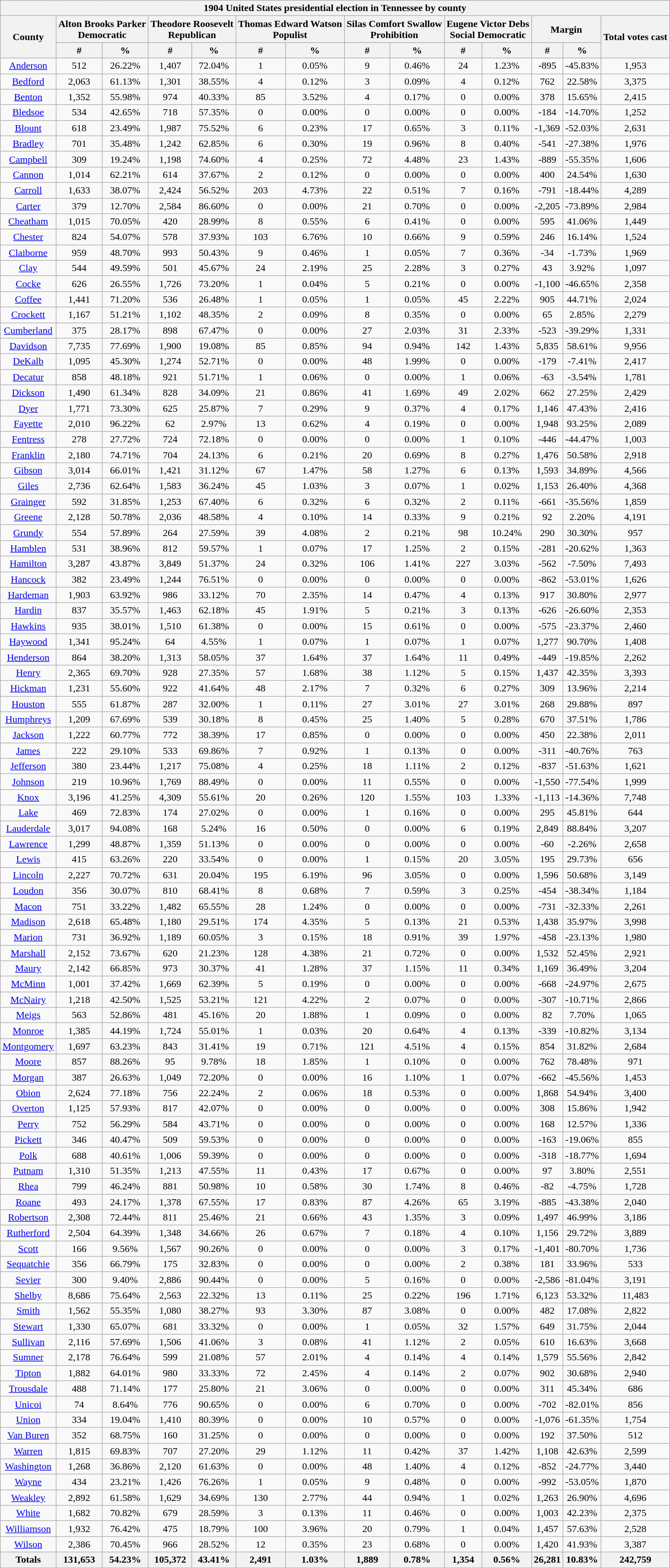<table class="wikitable sortable mw-collapsible mw-collapsed">
<tr>
<th colspan="14">1904 United States presidential election in Tennessee by county</th>
</tr>
<tr>
<th rowspan="2">County</th>
<th colspan="2">Alton Brooks Parker<br>Democratic</th>
<th colspan="2">Theodore Roosevelt<br>Republican</th>
<th colspan="2">Thomas Edward Watson<br>Populist</th>
<th colspan="2">Silas Comfort Swallow<br>Prohibition</th>
<th colspan="2">Eugene Victor Debs<br>Social Democratic</th>
<th colspan="2">Margin</th>
<th rowspan="2">Total votes cast</th>
</tr>
<tr bgcolor="lightgrey">
<th data-sort-type="number">#</th>
<th data-sort-type="number">%</th>
<th data-sort-type="number">#</th>
<th data-sort-type="number">%</th>
<th data-sort-type="number">#</th>
<th data-sort-type="number">%</th>
<th data-sort-type="number">#</th>
<th data-sort-type="number">%</th>
<th data-sort-type="number">#</th>
<th data-sort-type="number">%</th>
<th data-sort-type="number">#</th>
<th data-sort-type="number">%</th>
</tr>
<tr style="text-align:center;">
<td><a href='#'>Anderson</a></td>
<td>512</td>
<td>26.22%</td>
<td>1,407</td>
<td>72.04%</td>
<td>1</td>
<td>0.05%</td>
<td>9</td>
<td>0.46%</td>
<td>24</td>
<td>1.23%</td>
<td>-895</td>
<td>-45.83%</td>
<td>1,953</td>
</tr>
<tr style="text-align:center;">
<td><a href='#'>Bedford</a></td>
<td>2,063</td>
<td>61.13%</td>
<td>1,301</td>
<td>38.55%</td>
<td>4</td>
<td>0.12%</td>
<td>3</td>
<td>0.09%</td>
<td>4</td>
<td>0.12%</td>
<td>762</td>
<td>22.58%</td>
<td>3,375</td>
</tr>
<tr style="text-align:center;">
<td><a href='#'>Benton</a></td>
<td>1,352</td>
<td>55.98%</td>
<td>974</td>
<td>40.33%</td>
<td>85</td>
<td>3.52%</td>
<td>4</td>
<td>0.17%</td>
<td>0</td>
<td>0.00%</td>
<td>378</td>
<td>15.65%</td>
<td>2,415</td>
</tr>
<tr style="text-align:center;">
<td><a href='#'>Bledsoe</a></td>
<td>534</td>
<td>42.65%</td>
<td>718</td>
<td>57.35%</td>
<td>0</td>
<td>0.00%</td>
<td>0</td>
<td>0.00%</td>
<td>0</td>
<td>0.00%</td>
<td>-184</td>
<td>-14.70%</td>
<td>1,252</td>
</tr>
<tr style="text-align:center;">
<td><a href='#'>Blount</a></td>
<td>618</td>
<td>23.49%</td>
<td>1,987</td>
<td>75.52%</td>
<td>6</td>
<td>0.23%</td>
<td>17</td>
<td>0.65%</td>
<td>3</td>
<td>0.11%</td>
<td>-1,369</td>
<td>-52.03%</td>
<td>2,631</td>
</tr>
<tr style="text-align:center;">
<td><a href='#'>Bradley</a></td>
<td>701</td>
<td>35.48%</td>
<td>1,242</td>
<td>62.85%</td>
<td>6</td>
<td>0.30%</td>
<td>19</td>
<td>0.96%</td>
<td>8</td>
<td>0.40%</td>
<td>-541</td>
<td>-27.38%</td>
<td>1,976</td>
</tr>
<tr style="text-align:center;">
<td><a href='#'>Campbell</a></td>
<td>309</td>
<td>19.24%</td>
<td>1,198</td>
<td>74.60%</td>
<td>4</td>
<td>0.25%</td>
<td>72</td>
<td>4.48%</td>
<td>23</td>
<td>1.43%</td>
<td>-889</td>
<td>-55.35%</td>
<td>1,606</td>
</tr>
<tr style="text-align:center;">
<td><a href='#'>Cannon</a></td>
<td>1,014</td>
<td>62.21%</td>
<td>614</td>
<td>37.67%</td>
<td>2</td>
<td>0.12%</td>
<td>0</td>
<td>0.00%</td>
<td>0</td>
<td>0.00%</td>
<td>400</td>
<td>24.54%</td>
<td>1,630</td>
</tr>
<tr style="text-align:center;">
<td><a href='#'>Carroll</a></td>
<td>1,633</td>
<td>38.07%</td>
<td>2,424</td>
<td>56.52%</td>
<td>203</td>
<td>4.73%</td>
<td>22</td>
<td>0.51%</td>
<td>7</td>
<td>0.16%</td>
<td>-791</td>
<td>-18.44%</td>
<td>4,289</td>
</tr>
<tr style="text-align:center;">
<td><a href='#'>Carter</a></td>
<td>379</td>
<td>12.70%</td>
<td>2,584</td>
<td>86.60%</td>
<td>0</td>
<td>0.00%</td>
<td>21</td>
<td>0.70%</td>
<td>0</td>
<td>0.00%</td>
<td>-2,205</td>
<td>-73.89%</td>
<td>2,984</td>
</tr>
<tr style="text-align:center;">
<td><a href='#'>Cheatham</a></td>
<td>1,015</td>
<td>70.05%</td>
<td>420</td>
<td>28.99%</td>
<td>8</td>
<td>0.55%</td>
<td>6</td>
<td>0.41%</td>
<td>0</td>
<td>0.00%</td>
<td>595</td>
<td>41.06%</td>
<td>1,449</td>
</tr>
<tr style="text-align:center;">
<td><a href='#'>Chester</a></td>
<td>824</td>
<td>54.07%</td>
<td>578</td>
<td>37.93%</td>
<td>103</td>
<td>6.76%</td>
<td>10</td>
<td>0.66%</td>
<td>9</td>
<td>0.59%</td>
<td>246</td>
<td>16.14%</td>
<td>1,524</td>
</tr>
<tr style="text-align:center;">
<td><a href='#'>Claiborne</a></td>
<td>959</td>
<td>48.70%</td>
<td>993</td>
<td>50.43%</td>
<td>9</td>
<td>0.46%</td>
<td>1</td>
<td>0.05%</td>
<td>7</td>
<td>0.36%</td>
<td>-34</td>
<td>-1.73%</td>
<td>1,969</td>
</tr>
<tr style="text-align:center;">
<td><a href='#'>Clay</a></td>
<td>544</td>
<td>49.59%</td>
<td>501</td>
<td>45.67%</td>
<td>24</td>
<td>2.19%</td>
<td>25</td>
<td>2.28%</td>
<td>3</td>
<td>0.27%</td>
<td>43</td>
<td>3.92%</td>
<td>1,097</td>
</tr>
<tr style="text-align:center;">
<td><a href='#'>Cocke</a></td>
<td>626</td>
<td>26.55%</td>
<td>1,726</td>
<td>73.20%</td>
<td>1</td>
<td>0.04%</td>
<td>5</td>
<td>0.21%</td>
<td>0</td>
<td>0.00%</td>
<td>-1,100</td>
<td>-46.65%</td>
<td>2,358</td>
</tr>
<tr style="text-align:center;">
<td><a href='#'>Coffee</a></td>
<td>1,441</td>
<td>71.20%</td>
<td>536</td>
<td>26.48%</td>
<td>1</td>
<td>0.05%</td>
<td>1</td>
<td>0.05%</td>
<td>45</td>
<td>2.22%</td>
<td>905</td>
<td>44.71%</td>
<td>2,024</td>
</tr>
<tr style="text-align:center;">
<td><a href='#'>Crockett</a></td>
<td>1,167</td>
<td>51.21%</td>
<td>1,102</td>
<td>48.35%</td>
<td>2</td>
<td>0.09%</td>
<td>8</td>
<td>0.35%</td>
<td>0</td>
<td>0.00%</td>
<td>65</td>
<td>2.85%</td>
<td>2,279</td>
</tr>
<tr style="text-align:center;">
<td><a href='#'>Cumberland</a></td>
<td>375</td>
<td>28.17%</td>
<td>898</td>
<td>67.47%</td>
<td>0</td>
<td>0.00%</td>
<td>27</td>
<td>2.03%</td>
<td>31</td>
<td>2.33%</td>
<td>-523</td>
<td>-39.29%</td>
<td>1,331</td>
</tr>
<tr style="text-align:center;">
<td><a href='#'>Davidson</a></td>
<td>7,735</td>
<td>77.69%</td>
<td>1,900</td>
<td>19.08%</td>
<td>85</td>
<td>0.85%</td>
<td>94</td>
<td>0.94%</td>
<td>142</td>
<td>1.43%</td>
<td>5,835</td>
<td>58.61%</td>
<td>9,956</td>
</tr>
<tr style="text-align:center;">
<td><a href='#'>DeKalb</a></td>
<td>1,095</td>
<td>45.30%</td>
<td>1,274</td>
<td>52.71%</td>
<td>0</td>
<td>0.00%</td>
<td>48</td>
<td>1.99%</td>
<td>0</td>
<td>0.00%</td>
<td>-179</td>
<td>-7.41%</td>
<td>2,417</td>
</tr>
<tr style="text-align:center;">
<td><a href='#'>Decatur</a></td>
<td>858</td>
<td>48.18%</td>
<td>921</td>
<td>51.71%</td>
<td>1</td>
<td>0.06%</td>
<td>0</td>
<td>0.00%</td>
<td>1</td>
<td>0.06%</td>
<td>-63</td>
<td>-3.54%</td>
<td>1,781</td>
</tr>
<tr style="text-align:center;">
<td><a href='#'>Dickson</a></td>
<td>1,490</td>
<td>61.34%</td>
<td>828</td>
<td>34.09%</td>
<td>21</td>
<td>0.86%</td>
<td>41</td>
<td>1.69%</td>
<td>49</td>
<td>2.02%</td>
<td>662</td>
<td>27.25%</td>
<td>2,429</td>
</tr>
<tr style="text-align:center;">
<td><a href='#'>Dyer</a></td>
<td>1,771</td>
<td>73.30%</td>
<td>625</td>
<td>25.87%</td>
<td>7</td>
<td>0.29%</td>
<td>9</td>
<td>0.37%</td>
<td>4</td>
<td>0.17%</td>
<td>1,146</td>
<td>47.43%</td>
<td>2,416</td>
</tr>
<tr style="text-align:center;">
<td><a href='#'>Fayette</a></td>
<td>2,010</td>
<td>96.22%</td>
<td>62</td>
<td>2.97%</td>
<td>13</td>
<td>0.62%</td>
<td>4</td>
<td>0.19%</td>
<td>0</td>
<td>0.00%</td>
<td>1,948</td>
<td>93.25%</td>
<td>2,089</td>
</tr>
<tr style="text-align:center;">
<td><a href='#'>Fentress</a></td>
<td>278</td>
<td>27.72%</td>
<td>724</td>
<td>72.18%</td>
<td>0</td>
<td>0.00%</td>
<td>0</td>
<td>0.00%</td>
<td>1</td>
<td>0.10%</td>
<td>-446</td>
<td>-44.47%</td>
<td>1,003</td>
</tr>
<tr style="text-align:center;">
<td><a href='#'>Franklin</a></td>
<td>2,180</td>
<td>74.71%</td>
<td>704</td>
<td>24.13%</td>
<td>6</td>
<td>0.21%</td>
<td>20</td>
<td>0.69%</td>
<td>8</td>
<td>0.27%</td>
<td>1,476</td>
<td>50.58%</td>
<td>2,918</td>
</tr>
<tr style="text-align:center;">
<td><a href='#'>Gibson</a></td>
<td>3,014</td>
<td>66.01%</td>
<td>1,421</td>
<td>31.12%</td>
<td>67</td>
<td>1.47%</td>
<td>58</td>
<td>1.27%</td>
<td>6</td>
<td>0.13%</td>
<td>1,593</td>
<td>34.89%</td>
<td>4,566</td>
</tr>
<tr style="text-align:center;">
<td><a href='#'>Giles</a></td>
<td>2,736</td>
<td>62.64%</td>
<td>1,583</td>
<td>36.24%</td>
<td>45</td>
<td>1.03%</td>
<td>3</td>
<td>0.07%</td>
<td>1</td>
<td>0.02%</td>
<td>1,153</td>
<td>26.40%</td>
<td>4,368</td>
</tr>
<tr style="text-align:center;">
<td><a href='#'>Grainger</a></td>
<td>592</td>
<td>31.85%</td>
<td>1,253</td>
<td>67.40%</td>
<td>6</td>
<td>0.32%</td>
<td>6</td>
<td>0.32%</td>
<td>2</td>
<td>0.11%</td>
<td>-661</td>
<td>-35.56%</td>
<td>1,859</td>
</tr>
<tr style="text-align:center;">
<td><a href='#'>Greene</a></td>
<td>2,128</td>
<td>50.78%</td>
<td>2,036</td>
<td>48.58%</td>
<td>4</td>
<td>0.10%</td>
<td>14</td>
<td>0.33%</td>
<td>9</td>
<td>0.21%</td>
<td>92</td>
<td>2.20%</td>
<td>4,191</td>
</tr>
<tr style="text-align:center;">
<td><a href='#'>Grundy</a></td>
<td>554</td>
<td>57.89%</td>
<td>264</td>
<td>27.59%</td>
<td>39</td>
<td>4.08%</td>
<td>2</td>
<td>0.21%</td>
<td>98</td>
<td>10.24%</td>
<td>290</td>
<td>30.30%</td>
<td>957</td>
</tr>
<tr style="text-align:center;">
<td><a href='#'>Hamblen</a></td>
<td>531</td>
<td>38.96%</td>
<td>812</td>
<td>59.57%</td>
<td>1</td>
<td>0.07%</td>
<td>17</td>
<td>1.25%</td>
<td>2</td>
<td>0.15%</td>
<td>-281</td>
<td>-20.62%</td>
<td>1,363</td>
</tr>
<tr style="text-align:center;">
<td><a href='#'>Hamilton</a></td>
<td>3,287</td>
<td>43.87%</td>
<td>3,849</td>
<td>51.37%</td>
<td>24</td>
<td>0.32%</td>
<td>106</td>
<td>1.41%</td>
<td>227</td>
<td>3.03%</td>
<td>-562</td>
<td>-7.50%</td>
<td>7,493</td>
</tr>
<tr style="text-align:center;">
<td><a href='#'>Hancock</a></td>
<td>382</td>
<td>23.49%</td>
<td>1,244</td>
<td>76.51%</td>
<td>0</td>
<td>0.00%</td>
<td>0</td>
<td>0.00%</td>
<td>0</td>
<td>0.00%</td>
<td>-862</td>
<td>-53.01%</td>
<td>1,626</td>
</tr>
<tr style="text-align:center;">
<td><a href='#'>Hardeman</a></td>
<td>1,903</td>
<td>63.92%</td>
<td>986</td>
<td>33.12%</td>
<td>70</td>
<td>2.35%</td>
<td>14</td>
<td>0.47%</td>
<td>4</td>
<td>0.13%</td>
<td>917</td>
<td>30.80%</td>
<td>2,977</td>
</tr>
<tr style="text-align:center;">
<td><a href='#'>Hardin</a></td>
<td>837</td>
<td>35.57%</td>
<td>1,463</td>
<td>62.18%</td>
<td>45</td>
<td>1.91%</td>
<td>5</td>
<td>0.21%</td>
<td>3</td>
<td>0.13%</td>
<td>-626</td>
<td>-26.60%</td>
<td>2,353</td>
</tr>
<tr style="text-align:center;">
<td><a href='#'>Hawkins</a></td>
<td>935</td>
<td>38.01%</td>
<td>1,510</td>
<td>61.38%</td>
<td>0</td>
<td>0.00%</td>
<td>15</td>
<td>0.61%</td>
<td>0</td>
<td>0.00%</td>
<td>-575</td>
<td>-23.37%</td>
<td>2,460</td>
</tr>
<tr style="text-align:center;">
<td><a href='#'>Haywood</a></td>
<td>1,341</td>
<td>95.24%</td>
<td>64</td>
<td>4.55%</td>
<td>1</td>
<td>0.07%</td>
<td>1</td>
<td>0.07%</td>
<td>1</td>
<td>0.07%</td>
<td>1,277</td>
<td>90.70%</td>
<td>1,408</td>
</tr>
<tr style="text-align:center;">
<td><a href='#'>Henderson</a></td>
<td>864</td>
<td>38.20%</td>
<td>1,313</td>
<td>58.05%</td>
<td>37</td>
<td>1.64%</td>
<td>37</td>
<td>1.64%</td>
<td>11</td>
<td>0.49%</td>
<td>-449</td>
<td>-19.85%</td>
<td>2,262</td>
</tr>
<tr style="text-align:center;">
<td><a href='#'>Henry</a></td>
<td>2,365</td>
<td>69.70%</td>
<td>928</td>
<td>27.35%</td>
<td>57</td>
<td>1.68%</td>
<td>38</td>
<td>1.12%</td>
<td>5</td>
<td>0.15%</td>
<td>1,437</td>
<td>42.35%</td>
<td>3,393</td>
</tr>
<tr style="text-align:center;">
<td><a href='#'>Hickman</a></td>
<td>1,231</td>
<td>55.60%</td>
<td>922</td>
<td>41.64%</td>
<td>48</td>
<td>2.17%</td>
<td>7</td>
<td>0.32%</td>
<td>6</td>
<td>0.27%</td>
<td>309</td>
<td>13.96%</td>
<td>2,214</td>
</tr>
<tr style="text-align:center;">
<td><a href='#'>Houston</a></td>
<td>555</td>
<td>61.87%</td>
<td>287</td>
<td>32.00%</td>
<td>1</td>
<td>0.11%</td>
<td>27</td>
<td>3.01%</td>
<td>27</td>
<td>3.01%</td>
<td>268</td>
<td>29.88%</td>
<td>897</td>
</tr>
<tr style="text-align:center;">
<td><a href='#'>Humphreys</a></td>
<td>1,209</td>
<td>67.69%</td>
<td>539</td>
<td>30.18%</td>
<td>8</td>
<td>0.45%</td>
<td>25</td>
<td>1.40%</td>
<td>5</td>
<td>0.28%</td>
<td>670</td>
<td>37.51%</td>
<td>1,786</td>
</tr>
<tr style="text-align:center;">
<td><a href='#'>Jackson</a></td>
<td>1,222</td>
<td>60.77%</td>
<td>772</td>
<td>38.39%</td>
<td>17</td>
<td>0.85%</td>
<td>0</td>
<td>0.00%</td>
<td>0</td>
<td>0.00%</td>
<td>450</td>
<td>22.38%</td>
<td>2,011</td>
</tr>
<tr style="text-align:center;">
<td><a href='#'>James</a></td>
<td>222</td>
<td>29.10%</td>
<td>533</td>
<td>69.86%</td>
<td>7</td>
<td>0.92%</td>
<td>1</td>
<td>0.13%</td>
<td>0</td>
<td>0.00%</td>
<td>-311</td>
<td>-40.76%</td>
<td>763</td>
</tr>
<tr style="text-align:center;">
<td><a href='#'>Jefferson</a></td>
<td>380</td>
<td>23.44%</td>
<td>1,217</td>
<td>75.08%</td>
<td>4</td>
<td>0.25%</td>
<td>18</td>
<td>1.11%</td>
<td>2</td>
<td>0.12%</td>
<td>-837</td>
<td>-51.63%</td>
<td>1,621</td>
</tr>
<tr style="text-align:center;">
<td><a href='#'>Johnson</a></td>
<td>219</td>
<td>10.96%</td>
<td>1,769</td>
<td>88.49%</td>
<td>0</td>
<td>0.00%</td>
<td>11</td>
<td>0.55%</td>
<td>0</td>
<td>0.00%</td>
<td>-1,550</td>
<td>-77.54%</td>
<td>1,999</td>
</tr>
<tr style="text-align:center;">
<td><a href='#'>Knox</a></td>
<td>3,196</td>
<td>41.25%</td>
<td>4,309</td>
<td>55.61%</td>
<td>20</td>
<td>0.26%</td>
<td>120</td>
<td>1.55%</td>
<td>103</td>
<td>1.33%</td>
<td>-1,113</td>
<td>-14.36%</td>
<td>7,748</td>
</tr>
<tr style="text-align:center;">
<td><a href='#'>Lake</a></td>
<td>469</td>
<td>72.83%</td>
<td>174</td>
<td>27.02%</td>
<td>0</td>
<td>0.00%</td>
<td>1</td>
<td>0.16%</td>
<td>0</td>
<td>0.00%</td>
<td>295</td>
<td>45.81%</td>
<td>644</td>
</tr>
<tr style="text-align:center;">
<td><a href='#'>Lauderdale</a></td>
<td>3,017</td>
<td>94.08%</td>
<td>168</td>
<td>5.24%</td>
<td>16</td>
<td>0.50%</td>
<td>0</td>
<td>0.00%</td>
<td>6</td>
<td>0.19%</td>
<td>2,849</td>
<td>88.84%</td>
<td>3,207</td>
</tr>
<tr style="text-align:center;">
<td><a href='#'>Lawrence</a></td>
<td>1,299</td>
<td>48.87%</td>
<td>1,359</td>
<td>51.13%</td>
<td>0</td>
<td>0.00%</td>
<td>0</td>
<td>0.00%</td>
<td>0</td>
<td>0.00%</td>
<td>-60</td>
<td>-2.26%</td>
<td>2,658</td>
</tr>
<tr style="text-align:center;">
<td><a href='#'>Lewis</a></td>
<td>415</td>
<td>63.26%</td>
<td>220</td>
<td>33.54%</td>
<td>0</td>
<td>0.00%</td>
<td>1</td>
<td>0.15%</td>
<td>20</td>
<td>3.05%</td>
<td>195</td>
<td>29.73%</td>
<td>656</td>
</tr>
<tr style="text-align:center;">
<td><a href='#'>Lincoln</a></td>
<td>2,227</td>
<td>70.72%</td>
<td>631</td>
<td>20.04%</td>
<td>195</td>
<td>6.19%</td>
<td>96</td>
<td>3.05%</td>
<td>0</td>
<td>0.00%</td>
<td>1,596</td>
<td>50.68%</td>
<td>3,149</td>
</tr>
<tr style="text-align:center;">
<td><a href='#'>Loudon</a></td>
<td>356</td>
<td>30.07%</td>
<td>810</td>
<td>68.41%</td>
<td>8</td>
<td>0.68%</td>
<td>7</td>
<td>0.59%</td>
<td>3</td>
<td>0.25%</td>
<td>-454</td>
<td>-38.34%</td>
<td>1,184</td>
</tr>
<tr style="text-align:center;">
<td><a href='#'>Macon</a></td>
<td>751</td>
<td>33.22%</td>
<td>1,482</td>
<td>65.55%</td>
<td>28</td>
<td>1.24%</td>
<td>0</td>
<td>0.00%</td>
<td>0</td>
<td>0.00%</td>
<td>-731</td>
<td>-32.33%</td>
<td>2,261</td>
</tr>
<tr style="text-align:center;">
<td><a href='#'>Madison</a></td>
<td>2,618</td>
<td>65.48%</td>
<td>1,180</td>
<td>29.51%</td>
<td>174</td>
<td>4.35%</td>
<td>5</td>
<td>0.13%</td>
<td>21</td>
<td>0.53%</td>
<td>1,438</td>
<td>35.97%</td>
<td>3,998</td>
</tr>
<tr style="text-align:center;">
<td><a href='#'>Marion</a></td>
<td>731</td>
<td>36.92%</td>
<td>1,189</td>
<td>60.05%</td>
<td>3</td>
<td>0.15%</td>
<td>18</td>
<td>0.91%</td>
<td>39</td>
<td>1.97%</td>
<td>-458</td>
<td>-23.13%</td>
<td>1,980</td>
</tr>
<tr style="text-align:center;">
<td><a href='#'>Marshall</a></td>
<td>2,152</td>
<td>73.67%</td>
<td>620</td>
<td>21.23%</td>
<td>128</td>
<td>4.38%</td>
<td>21</td>
<td>0.72%</td>
<td>0</td>
<td>0.00%</td>
<td>1,532</td>
<td>52.45%</td>
<td>2,921</td>
</tr>
<tr style="text-align:center;">
<td><a href='#'>Maury</a></td>
<td>2,142</td>
<td>66.85%</td>
<td>973</td>
<td>30.37%</td>
<td>41</td>
<td>1.28%</td>
<td>37</td>
<td>1.15%</td>
<td>11</td>
<td>0.34%</td>
<td>1,169</td>
<td>36.49%</td>
<td>3,204</td>
</tr>
<tr style="text-align:center;">
<td><a href='#'>McMinn</a></td>
<td>1,001</td>
<td>37.42%</td>
<td>1,669</td>
<td>62.39%</td>
<td>5</td>
<td>0.19%</td>
<td>0</td>
<td>0.00%</td>
<td>0</td>
<td>0.00%</td>
<td>-668</td>
<td>-24.97%</td>
<td>2,675</td>
</tr>
<tr style="text-align:center;">
<td><a href='#'>McNairy</a></td>
<td>1,218</td>
<td>42.50%</td>
<td>1,525</td>
<td>53.21%</td>
<td>121</td>
<td>4.22%</td>
<td>2</td>
<td>0.07%</td>
<td>0</td>
<td>0.00%</td>
<td>-307</td>
<td>-10.71%</td>
<td>2,866</td>
</tr>
<tr style="text-align:center;">
<td><a href='#'>Meigs</a></td>
<td>563</td>
<td>52.86%</td>
<td>481</td>
<td>45.16%</td>
<td>20</td>
<td>1.88%</td>
<td>1</td>
<td>0.09%</td>
<td>0</td>
<td>0.00%</td>
<td>82</td>
<td>7.70%</td>
<td>1,065</td>
</tr>
<tr style="text-align:center;">
<td><a href='#'>Monroe</a></td>
<td>1,385</td>
<td>44.19%</td>
<td>1,724</td>
<td>55.01%</td>
<td>1</td>
<td>0.03%</td>
<td>20</td>
<td>0.64%</td>
<td>4</td>
<td>0.13%</td>
<td>-339</td>
<td>-10.82%</td>
<td>3,134</td>
</tr>
<tr style="text-align:center;">
<td><a href='#'>Montgomery</a></td>
<td>1,697</td>
<td>63.23%</td>
<td>843</td>
<td>31.41%</td>
<td>19</td>
<td>0.71%</td>
<td>121</td>
<td>4.51%</td>
<td>4</td>
<td>0.15%</td>
<td>854</td>
<td>31.82%</td>
<td>2,684</td>
</tr>
<tr style="text-align:center;">
<td><a href='#'>Moore</a></td>
<td>857</td>
<td>88.26%</td>
<td>95</td>
<td>9.78%</td>
<td>18</td>
<td>1.85%</td>
<td>1</td>
<td>0.10%</td>
<td>0</td>
<td>0.00%</td>
<td>762</td>
<td>78.48%</td>
<td>971</td>
</tr>
<tr style="text-align:center;">
<td><a href='#'>Morgan</a></td>
<td>387</td>
<td>26.63%</td>
<td>1,049</td>
<td>72.20%</td>
<td>0</td>
<td>0.00%</td>
<td>16</td>
<td>1.10%</td>
<td>1</td>
<td>0.07%</td>
<td>-662</td>
<td>-45.56%</td>
<td>1,453</td>
</tr>
<tr style="text-align:center;">
<td><a href='#'>Obion</a></td>
<td>2,624</td>
<td>77.18%</td>
<td>756</td>
<td>22.24%</td>
<td>2</td>
<td>0.06%</td>
<td>18</td>
<td>0.53%</td>
<td>0</td>
<td>0.00%</td>
<td>1,868</td>
<td>54.94%</td>
<td>3,400</td>
</tr>
<tr style="text-align:center;">
<td><a href='#'>Overton</a></td>
<td>1,125</td>
<td>57.93%</td>
<td>817</td>
<td>42.07%</td>
<td>0</td>
<td>0.00%</td>
<td>0</td>
<td>0.00%</td>
<td>0</td>
<td>0.00%</td>
<td>308</td>
<td>15.86%</td>
<td>1,942</td>
</tr>
<tr style="text-align:center;">
<td><a href='#'>Perry</a></td>
<td>752</td>
<td>56.29%</td>
<td>584</td>
<td>43.71%</td>
<td>0</td>
<td>0.00%</td>
<td>0</td>
<td>0.00%</td>
<td>0</td>
<td>0.00%</td>
<td>168</td>
<td>12.57%</td>
<td>1,336</td>
</tr>
<tr style="text-align:center;">
<td><a href='#'>Pickett</a></td>
<td>346</td>
<td>40.47%</td>
<td>509</td>
<td>59.53%</td>
<td>0</td>
<td>0.00%</td>
<td>0</td>
<td>0.00%</td>
<td>0</td>
<td>0.00%</td>
<td>-163</td>
<td>-19.06%</td>
<td>855</td>
</tr>
<tr style="text-align:center;">
<td><a href='#'>Polk</a></td>
<td>688</td>
<td>40.61%</td>
<td>1,006</td>
<td>59.39%</td>
<td>0</td>
<td>0.00%</td>
<td>0</td>
<td>0.00%</td>
<td>0</td>
<td>0.00%</td>
<td>-318</td>
<td>-18.77%</td>
<td>1,694</td>
</tr>
<tr style="text-align:center;">
<td><a href='#'>Putnam</a></td>
<td>1,310</td>
<td>51.35%</td>
<td>1,213</td>
<td>47.55%</td>
<td>11</td>
<td>0.43%</td>
<td>17</td>
<td>0.67%</td>
<td>0</td>
<td>0.00%</td>
<td>97</td>
<td>3.80%</td>
<td>2,551</td>
</tr>
<tr style="text-align:center;">
<td><a href='#'>Rhea</a></td>
<td>799</td>
<td>46.24%</td>
<td>881</td>
<td>50.98%</td>
<td>10</td>
<td>0.58%</td>
<td>30</td>
<td>1.74%</td>
<td>8</td>
<td>0.46%</td>
<td>-82</td>
<td>-4.75%</td>
<td>1,728</td>
</tr>
<tr style="text-align:center;">
<td><a href='#'>Roane</a></td>
<td>493</td>
<td>24.17%</td>
<td>1,378</td>
<td>67.55%</td>
<td>17</td>
<td>0.83%</td>
<td>87</td>
<td>4.26%</td>
<td>65</td>
<td>3.19%</td>
<td>-885</td>
<td>-43.38%</td>
<td>2,040</td>
</tr>
<tr style="text-align:center;">
<td><a href='#'>Robertson</a></td>
<td>2,308</td>
<td>72.44%</td>
<td>811</td>
<td>25.46%</td>
<td>21</td>
<td>0.66%</td>
<td>43</td>
<td>1.35%</td>
<td>3</td>
<td>0.09%</td>
<td>1,497</td>
<td>46.99%</td>
<td>3,186</td>
</tr>
<tr style="text-align:center;">
<td><a href='#'>Rutherford</a></td>
<td>2,504</td>
<td>64.39%</td>
<td>1,348</td>
<td>34.66%</td>
<td>26</td>
<td>0.67%</td>
<td>7</td>
<td>0.18%</td>
<td>4</td>
<td>0.10%</td>
<td>1,156</td>
<td>29.72%</td>
<td>3,889</td>
</tr>
<tr style="text-align:center;">
<td><a href='#'>Scott</a></td>
<td>166</td>
<td>9.56%</td>
<td>1,567</td>
<td>90.26%</td>
<td>0</td>
<td>0.00%</td>
<td>0</td>
<td>0.00%</td>
<td>3</td>
<td>0.17%</td>
<td>-1,401</td>
<td>-80.70%</td>
<td>1,736</td>
</tr>
<tr style="text-align:center;">
<td><a href='#'>Sequatchie</a></td>
<td>356</td>
<td>66.79%</td>
<td>175</td>
<td>32.83%</td>
<td>0</td>
<td>0.00%</td>
<td>0</td>
<td>0.00%</td>
<td>2</td>
<td>0.38%</td>
<td>181</td>
<td>33.96%</td>
<td>533</td>
</tr>
<tr style="text-align:center;">
<td><a href='#'>Sevier</a></td>
<td>300</td>
<td>9.40%</td>
<td>2,886</td>
<td>90.44%</td>
<td>0</td>
<td>0.00%</td>
<td>5</td>
<td>0.16%</td>
<td>0</td>
<td>0.00%</td>
<td>-2,586</td>
<td>-81.04%</td>
<td>3,191</td>
</tr>
<tr style="text-align:center;">
<td><a href='#'>Shelby</a></td>
<td>8,686</td>
<td>75.64%</td>
<td>2,563</td>
<td>22.32%</td>
<td>13</td>
<td>0.11%</td>
<td>25</td>
<td>0.22%</td>
<td>196</td>
<td>1.71%</td>
<td>6,123</td>
<td>53.32%</td>
<td>11,483</td>
</tr>
<tr style="text-align:center;">
<td><a href='#'>Smith</a></td>
<td>1,562</td>
<td>55.35%</td>
<td>1,080</td>
<td>38.27%</td>
<td>93</td>
<td>3.30%</td>
<td>87</td>
<td>3.08%</td>
<td>0</td>
<td>0.00%</td>
<td>482</td>
<td>17.08%</td>
<td>2,822</td>
</tr>
<tr style="text-align:center;">
<td><a href='#'>Stewart</a></td>
<td>1,330</td>
<td>65.07%</td>
<td>681</td>
<td>33.32%</td>
<td>0</td>
<td>0.00%</td>
<td>1</td>
<td>0.05%</td>
<td>32</td>
<td>1.57%</td>
<td>649</td>
<td>31.75%</td>
<td>2,044</td>
</tr>
<tr style="text-align:center;">
<td><a href='#'>Sullivan</a></td>
<td>2,116</td>
<td>57.69%</td>
<td>1,506</td>
<td>41.06%</td>
<td>3</td>
<td>0.08%</td>
<td>41</td>
<td>1.12%</td>
<td>2</td>
<td>0.05%</td>
<td>610</td>
<td>16.63%</td>
<td>3,668</td>
</tr>
<tr style="text-align:center;">
<td><a href='#'>Sumner</a></td>
<td>2,178</td>
<td>76.64%</td>
<td>599</td>
<td>21.08%</td>
<td>57</td>
<td>2.01%</td>
<td>4</td>
<td>0.14%</td>
<td>4</td>
<td>0.14%</td>
<td>1,579</td>
<td>55.56%</td>
<td>2,842</td>
</tr>
<tr style="text-align:center;">
<td><a href='#'>Tipton</a></td>
<td>1,882</td>
<td>64.01%</td>
<td>980</td>
<td>33.33%</td>
<td>72</td>
<td>2.45%</td>
<td>4</td>
<td>0.14%</td>
<td>2</td>
<td>0.07%</td>
<td>902</td>
<td>30.68%</td>
<td>2,940</td>
</tr>
<tr style="text-align:center;">
<td><a href='#'>Trousdale</a></td>
<td>488</td>
<td>71.14%</td>
<td>177</td>
<td>25.80%</td>
<td>21</td>
<td>3.06%</td>
<td>0</td>
<td>0.00%</td>
<td>0</td>
<td>0.00%</td>
<td>311</td>
<td>45.34%</td>
<td>686</td>
</tr>
<tr style="text-align:center;">
<td><a href='#'>Unicoi</a></td>
<td>74</td>
<td>8.64%</td>
<td>776</td>
<td>90.65%</td>
<td>0</td>
<td>0.00%</td>
<td>6</td>
<td>0.70%</td>
<td>0</td>
<td>0.00%</td>
<td>-702</td>
<td>-82.01%</td>
<td>856</td>
</tr>
<tr style="text-align:center;">
<td><a href='#'>Union</a></td>
<td>334</td>
<td>19.04%</td>
<td>1,410</td>
<td>80.39%</td>
<td>0</td>
<td>0.00%</td>
<td>10</td>
<td>0.57%</td>
<td>0</td>
<td>0.00%</td>
<td>-1,076</td>
<td>-61.35%</td>
<td>1,754</td>
</tr>
<tr style="text-align:center;">
<td><a href='#'>Van Buren</a></td>
<td>352</td>
<td>68.75%</td>
<td>160</td>
<td>31.25%</td>
<td>0</td>
<td>0.00%</td>
<td>0</td>
<td>0.00%</td>
<td>0</td>
<td>0.00%</td>
<td>192</td>
<td>37.50%</td>
<td>512</td>
</tr>
<tr style="text-align:center;">
<td><a href='#'>Warren</a></td>
<td>1,815</td>
<td>69.83%</td>
<td>707</td>
<td>27.20%</td>
<td>29</td>
<td>1.12%</td>
<td>11</td>
<td>0.42%</td>
<td>37</td>
<td>1.42%</td>
<td>1,108</td>
<td>42.63%</td>
<td>2,599</td>
</tr>
<tr style="text-align:center;">
<td><a href='#'>Washington</a></td>
<td>1,268</td>
<td>36.86%</td>
<td>2,120</td>
<td>61.63%</td>
<td>0</td>
<td>0.00%</td>
<td>48</td>
<td>1.40%</td>
<td>4</td>
<td>0.12%</td>
<td>-852</td>
<td>-24.77%</td>
<td>3,440</td>
</tr>
<tr style="text-align:center;">
<td><a href='#'>Wayne</a></td>
<td>434</td>
<td>23.21%</td>
<td>1,426</td>
<td>76.26%</td>
<td>1</td>
<td>0.05%</td>
<td>9</td>
<td>0.48%</td>
<td>0</td>
<td>0.00%</td>
<td>-992</td>
<td>-53.05%</td>
<td>1,870</td>
</tr>
<tr style="text-align:center;">
<td><a href='#'>Weakley</a></td>
<td>2,892</td>
<td>61.58%</td>
<td>1,629</td>
<td>34.69%</td>
<td>130</td>
<td>2.77%</td>
<td>44</td>
<td>0.94%</td>
<td>1</td>
<td>0.02%</td>
<td>1,263</td>
<td>26.90%</td>
<td>4,696</td>
</tr>
<tr style="text-align:center;">
<td><a href='#'>White</a></td>
<td>1,682</td>
<td>70.82%</td>
<td>679</td>
<td>28.59%</td>
<td>3</td>
<td>0.13%</td>
<td>11</td>
<td>0.46%</td>
<td>0</td>
<td>0.00%</td>
<td>1,003</td>
<td>42.23%</td>
<td>2,375</td>
</tr>
<tr style="text-align:center;">
<td><a href='#'>Williamson</a></td>
<td>1,932</td>
<td>76.42%</td>
<td>475</td>
<td>18.79%</td>
<td>100</td>
<td>3.96%</td>
<td>20</td>
<td>0.79%</td>
<td>1</td>
<td>0.04%</td>
<td>1,457</td>
<td>57.63%</td>
<td>2,528</td>
</tr>
<tr style="text-align:center;">
<td><a href='#'>Wilson</a></td>
<td>2,386</td>
<td>70.45%</td>
<td>966</td>
<td>28.52%</td>
<td>12</td>
<td>0.35%</td>
<td>23</td>
<td>0.68%</td>
<td>0</td>
<td>0.00%</td>
<td>1,420</td>
<td>41.93%</td>
<td>3,387</td>
</tr>
<tr style="text-align:center;">
<th>Totals</th>
<th>131,653</th>
<th>54.23%</th>
<th>105,372</th>
<th>43.41%</th>
<th>2,491</th>
<th>1.03%</th>
<th>1,889</th>
<th>0.78%</th>
<th>1,354</th>
<th>0.56%</th>
<th>26,281</th>
<th>10.83%</th>
<th>242,759</th>
</tr>
</table>
